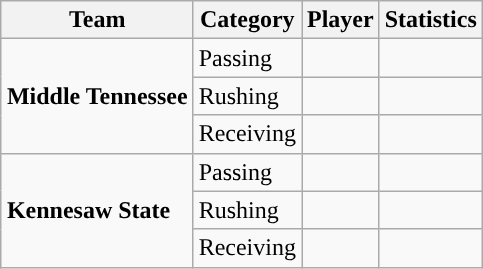<table class="wikitable" style="float: right;">
<tr>
<th>Team</th>
<th>Category</th>
<th>Player</th>
<th>Statistics</th>
</tr>
<tr>
<td rowspan=3><strong>Middle Tennessee</strong></td>
<td>Passing</td>
<td></td>
<td></td>
</tr>
<tr>
<td>Rushing</td>
<td></td>
<td></td>
</tr>
<tr>
<td>Receiving</td>
<td></td>
<td></td>
</tr>
<tr>
<td rowspan=3><strong>Kennesaw State</strong></td>
<td>Passing</td>
<td></td>
<td></td>
</tr>
<tr>
<td>Rushing</td>
<td></td>
<td></td>
</tr>
<tr>
<td>Receiving</td>
<td></td>
<td></td>
</tr>
</table>
